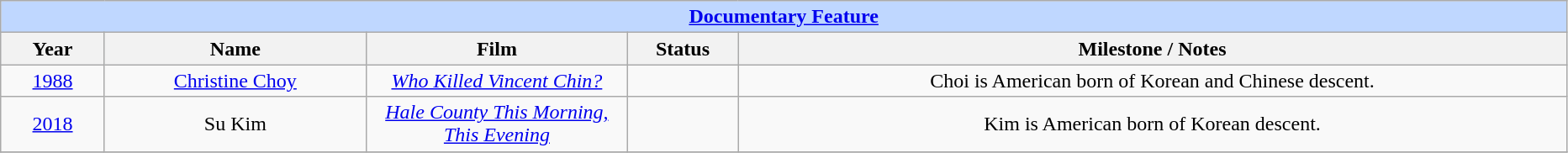<table class="wikitable" style="text-align: center">
<tr style="background:#bfd7ff;">
<td colspan="6" style="text-align: center;"><strong><a href='#'>Documentary Feature</a></strong></td>
</tr>
<tr style="background:#ebf5ff;">
<th style="width:075px;">Year</th>
<th style="width:200px;">Name</th>
<th style="width:200px;">Film</th>
<th style="width:080px;">Status</th>
<th style="width:650px;">Milestone / Notes</th>
</tr>
<tr>
<td><a href='#'>1988</a><br></td>
<td><a href='#'>Christine Choy</a></td>
<td><em><a href='#'>Who Killed Vincent Chin?</a></em></td>
<td></td>
<td>Choi is American born of Korean and Chinese descent.</td>
</tr>
<tr>
<td><a href='#'>2018</a><br></td>
<td>Su Kim</td>
<td><em><a href='#'>Hale County This Morning, This Evening</a></em></td>
<td></td>
<td>Kim is American born of Korean descent.<br></td>
</tr>
<tr>
</tr>
</table>
